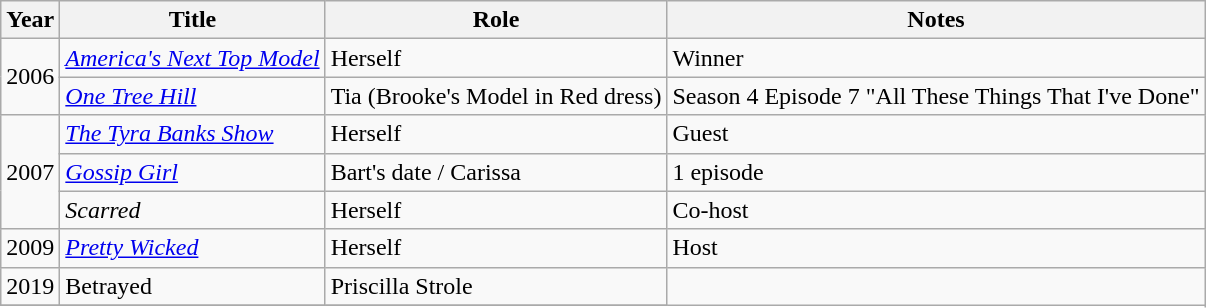<table class="wikitable">
<tr>
<th>Year</th>
<th>Title</th>
<th>Role</th>
<th>Notes</th>
</tr>
<tr>
<td rowspan=2>2006</td>
<td><em><a href='#'>America's Next Top Model</a></em></td>
<td>Herself</td>
<td>Winner</td>
</tr>
<tr>
<td><em><a href='#'>One Tree Hill</a></em></td>
<td>Tia (Brooke's Model in Red dress)</td>
<td>Season 4 Episode 7 "All These Things That I've Done"</td>
</tr>
<tr>
<td rowspan=3>2007</td>
<td><em><a href='#'>The Tyra Banks Show</a></em></td>
<td>Herself</td>
<td>Guest</td>
</tr>
<tr>
<td><em><a href='#'>Gossip Girl</a></em></td>
<td>Bart's date / Carissa</td>
<td>1 episode</td>
</tr>
<tr>
<td><em>Scarred</em></td>
<td>Herself</td>
<td>Co-host</td>
</tr>
<tr>
<td rowspan>2009</td>
<td><em><a href='#'>Pretty Wicked</a></em></td>
<td>Herself</td>
<td>Host</td>
</tr>
<tr>
<td rowspan>2019</td>
<td>Betrayed</td>
<td>Priscilla Strole</td>
</tr>
<tr>
</tr>
</table>
